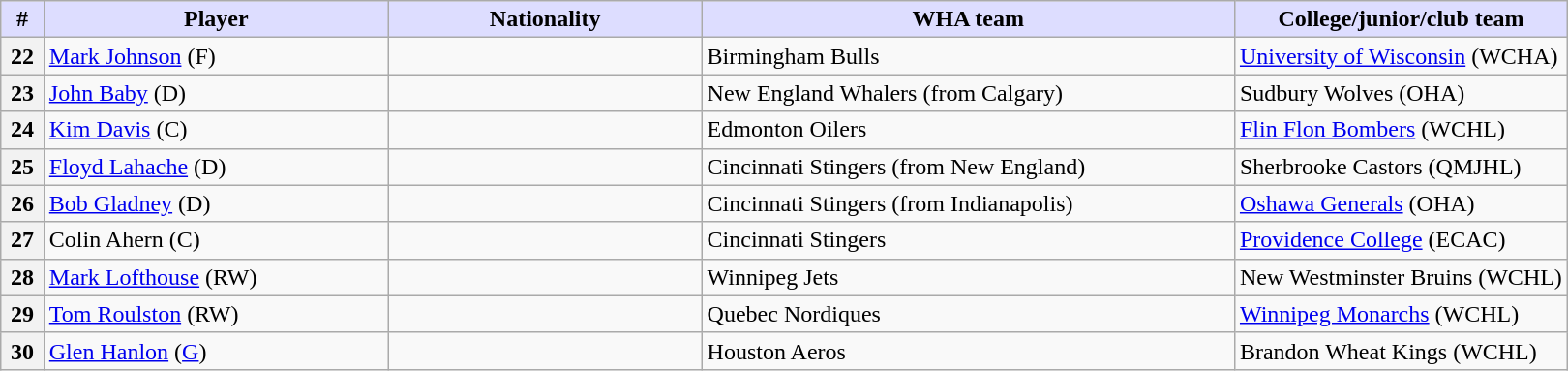<table class="wikitable">
<tr>
<th style="background:#ddf; width:2.75%;">#</th>
<th style="background:#ddf; width:22.0%;">Player</th>
<th style="background:#ddf; width:20.0%;">Nationality</th>
<th style="background:#ddf; width:34.0%;">WHA team</th>
<th style="background:#ddf; width:100.0%;">College/junior/club team</th>
</tr>
<tr>
<th>22</th>
<td><a href='#'>Mark Johnson</a> (F)</td>
<td></td>
<td>Birmingham Bulls</td>
<td><a href='#'>University of Wisconsin</a> (WCHA)</td>
</tr>
<tr>
<th>23</th>
<td><a href='#'>John Baby</a> (D)</td>
<td></td>
<td>New England Whalers (from Calgary)</td>
<td>Sudbury Wolves (OHA)</td>
</tr>
<tr>
<th>24</th>
<td><a href='#'>Kim Davis</a> (C)</td>
<td></td>
<td>Edmonton Oilers</td>
<td><a href='#'>Flin Flon Bombers</a> (WCHL)</td>
</tr>
<tr>
<th>25</th>
<td><a href='#'>Floyd Lahache</a> (D)</td>
<td></td>
<td>Cincinnati Stingers (from New England)</td>
<td>Sherbrooke Castors (QMJHL)</td>
</tr>
<tr>
<th>26</th>
<td><a href='#'>Bob Gladney</a> (D)</td>
<td></td>
<td>Cincinnati Stingers (from Indianapolis)</td>
<td><a href='#'>Oshawa Generals</a> (OHA)</td>
</tr>
<tr>
<th>27</th>
<td>Colin Ahern (C)</td>
<td></td>
<td>Cincinnati Stingers</td>
<td><a href='#'>Providence College</a> (ECAC)</td>
</tr>
<tr>
<th>28</th>
<td><a href='#'>Mark Lofthouse</a> (RW)</td>
<td></td>
<td>Winnipeg Jets</td>
<td>New Westminster Bruins (WCHL)</td>
</tr>
<tr>
<th>29</th>
<td><a href='#'>Tom Roulston</a> (RW)</td>
<td></td>
<td>Quebec Nordiques</td>
<td><a href='#'>Winnipeg Monarchs</a> (WCHL)</td>
</tr>
<tr>
<th>30</th>
<td><a href='#'>Glen Hanlon</a> (<a href='#'>G</a>)</td>
<td></td>
<td>Houston Aeros</td>
<td>Brandon Wheat Kings (WCHL)</td>
</tr>
</table>
